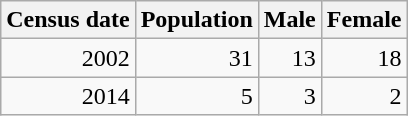<table class="wikitable" style="text-align:right">
<tr>
<th>Census date</th>
<th>Population</th>
<th>Male</th>
<th>Female</th>
</tr>
<tr>
<td>2002</td>
<td>31</td>
<td>13</td>
<td>18</td>
</tr>
<tr>
<td>2014</td>
<td> 5</td>
<td>3</td>
<td>2</td>
</tr>
</table>
